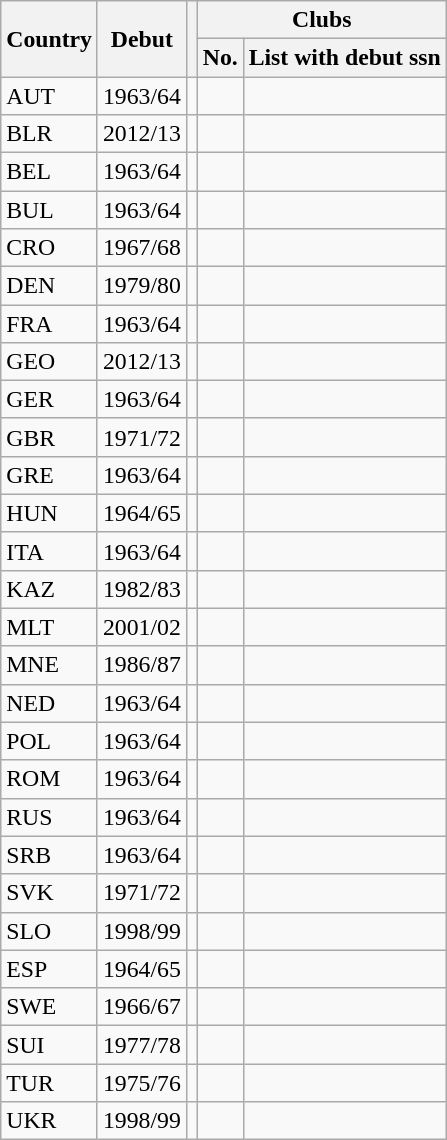<table class="wikitable sortable" style="font-size:99%">
<tr style="white-space: nowrap;">
<th rowspan=2>Country</th>
<th rowspan=2>Debut</th>
<th rowspan=2></th>
<th colspan=2>Clubs</th>
</tr>
<tr>
<th>No.</th>
<th>List with debut ssn</th>
</tr>
<tr>
<td> AUT</td>
<td>1963/64</td>
<td></td>
<td></td>
<td></td>
</tr>
<tr>
<td> BLR</td>
<td>2012/13</td>
<td></td>
<td></td>
<td></td>
</tr>
<tr>
<td> BEL</td>
<td>1963/64</td>
<td></td>
<td></td>
<td></td>
</tr>
<tr>
<td> BUL</td>
<td>1963/64</td>
<td></td>
<td></td>
<td></td>
</tr>
<tr>
<td> CRO</td>
<td>1967/68</td>
<td></td>
<td></td>
<td></td>
</tr>
<tr>
<td> DEN</td>
<td>1979/80</td>
<td></td>
<td></td>
<td></td>
</tr>
<tr>
<td> FRA</td>
<td>1963/64</td>
<td></td>
<td></td>
<td></td>
</tr>
<tr>
<td> GEO</td>
<td>2012/13</td>
<td></td>
<td></td>
<td></td>
</tr>
<tr>
<td> GER</td>
<td>1963/64</td>
<td></td>
<td></td>
<td></td>
</tr>
<tr>
<td> GBR</td>
<td>1971/72</td>
<td></td>
<td></td>
<td></td>
</tr>
<tr>
<td> GRE</td>
<td>1963/64</td>
<td></td>
<td></td>
<td></td>
</tr>
<tr>
<td> HUN</td>
<td>1964/65</td>
<td></td>
<td></td>
<td></td>
</tr>
<tr>
<td> ITA</td>
<td>1963/64</td>
<td></td>
<td></td>
<td></td>
</tr>
<tr>
<td> KAZ</td>
<td>1982/83</td>
<td></td>
<td></td>
<td></td>
</tr>
<tr>
<td> MLT</td>
<td>2001/02</td>
<td></td>
<td></td>
<td></td>
</tr>
<tr>
<td> MNE</td>
<td>1986/87</td>
<td></td>
<td></td>
<td></td>
</tr>
<tr>
<td> NED</td>
<td>1963/64</td>
<td></td>
<td></td>
<td></td>
</tr>
<tr>
<td> POL</td>
<td>1963/64</td>
<td></td>
<td></td>
<td></td>
</tr>
<tr>
<td> ROM</td>
<td>1963/64</td>
<td></td>
<td></td>
<td></td>
</tr>
<tr>
<td> RUS</td>
<td>1963/64</td>
<td></td>
<td></td>
<td></td>
</tr>
<tr>
<td> SRB</td>
<td>1963/64</td>
<td></td>
<td></td>
<td></td>
</tr>
<tr>
<td> SVK</td>
<td>1971/72</td>
<td></td>
<td></td>
<td></td>
</tr>
<tr>
<td> SLO</td>
<td>1998/99</td>
<td></td>
<td></td>
<td></td>
</tr>
<tr>
<td> ESP</td>
<td>1964/65</td>
<td></td>
<td></td>
<td></td>
</tr>
<tr>
<td> SWE</td>
<td>1966/67</td>
<td></td>
<td></td>
<td></td>
</tr>
<tr>
<td> SUI</td>
<td>1977/78</td>
<td></td>
<td></td>
<td></td>
</tr>
<tr>
<td> TUR</td>
<td>1975/76</td>
<td></td>
<td></td>
<td></td>
</tr>
<tr>
<td> UKR</td>
<td>1998/99</td>
<td></td>
<td></td>
<td></td>
</tr>
</table>
